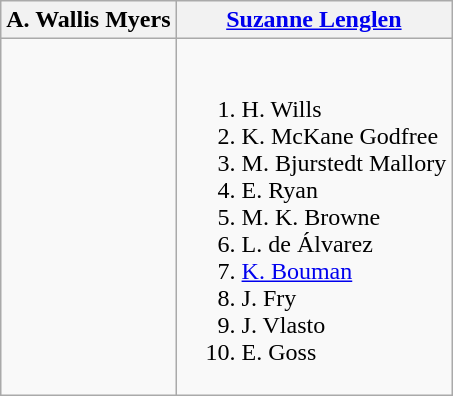<table class="wikitable">
<tr>
<th>A. Wallis Myers</th>
<th><a href='#'>Suzanne Lenglen</a></th>
</tr>
<tr style="vertical-align: top;">
<td></td>
<td style="white-space: nowrap;"><br><ol><li> H. Wills</li><li> K. McKane Godfree</li><li> M. Bjurstedt Mallory</li><li> E. Ryan</li><li> M. K. Browne</li><li> L. de Álvarez</li><li> <a href='#'>K. Bouman</a></li><li> J. Fry</li><li> J. Vlasto</li><li> E. Goss</li></ol></td>
</tr>
</table>
